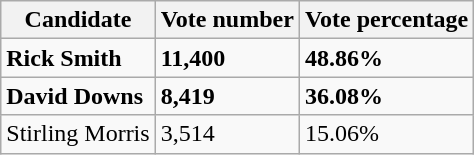<table class="wikitable">
<tr>
<th>Candidate</th>
<th>Vote number</th>
<th>Vote percentage</th>
</tr>
<tr>
<td><strong>Rick Smith</strong></td>
<td><strong>11,400</strong></td>
<td><strong>48.86%</strong></td>
</tr>
<tr>
<td><strong>David Downs</strong></td>
<td><strong>8,419</strong></td>
<td><strong>36.08%</strong></td>
</tr>
<tr>
<td>Stirling Morris</td>
<td>3,514</td>
<td>15.06%</td>
</tr>
</table>
